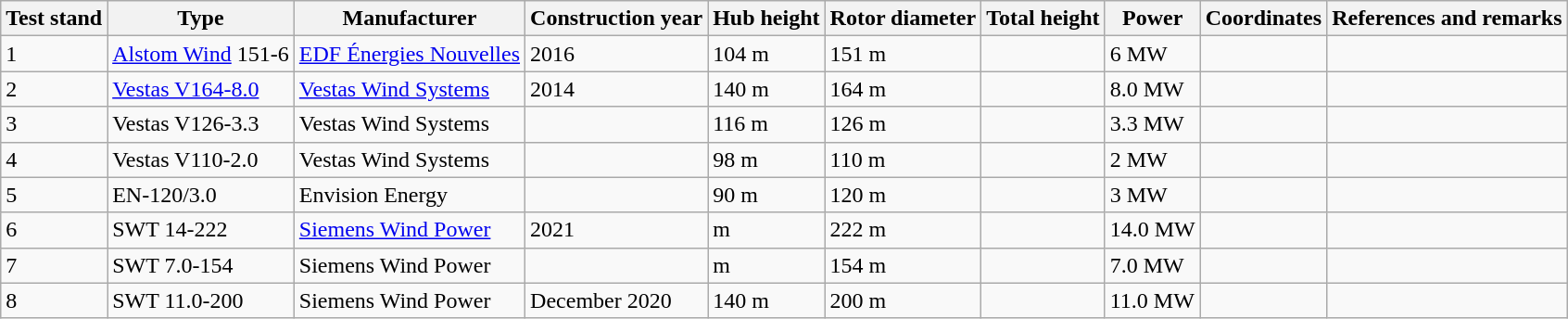<table class="wikitable sortable">
<tr>
<th>Test stand</th>
<th>Type</th>
<th>Manufacturer</th>
<th>Construction year</th>
<th>Hub height</th>
<th>Rotor diameter</th>
<th>Total height</th>
<th>Power</th>
<th>Coordinates</th>
<th>References and remarks</th>
</tr>
<tr>
<td>1</td>
<td><a href='#'>Alstom Wind</a> 151-6</td>
<td><a href='#'>EDF Énergies Nouvelles</a></td>
<td>2016</td>
<td>104 m</td>
<td>151 m</td>
<td></td>
<td>6 MW</td>
<td><small></small></td>
<td></td>
</tr>
<tr>
<td>2</td>
<td><a href='#'>Vestas V164-8.0</a></td>
<td><a href='#'>Vestas Wind Systems</a></td>
<td>2014</td>
<td>140 m</td>
<td>164 m</td>
<td></td>
<td>8.0 MW</td>
<td><small></small></td>
<td></td>
</tr>
<tr>
<td>3</td>
<td>Vestas V126-3.3</td>
<td>Vestas Wind Systems</td>
<td></td>
<td>116 m</td>
<td>126 m</td>
<td></td>
<td>3.3 MW</td>
<td><small></small></td>
<td></td>
</tr>
<tr>
<td>4</td>
<td>Vestas V110-2.0</td>
<td>Vestas Wind Systems</td>
<td></td>
<td>98 m</td>
<td>110 m</td>
<td></td>
<td>2 MW</td>
<td><small></small></td>
<td></td>
</tr>
<tr>
<td>5</td>
<td>EN-120/3.0</td>
<td>Envision Energy</td>
<td></td>
<td>90 m</td>
<td>120 m</td>
<td></td>
<td>3 MW</td>
<td><small></small></td>
<td></td>
</tr>
<tr>
<td>6</td>
<td>SWT 14-222 </td>
<td><a href='#'>Siemens Wind Power</a></td>
<td>2021</td>
<td>m</td>
<td>222 m</td>
<td></td>
<td>14.0 MW</td>
<td><small></small></td>
<td></td>
</tr>
<tr>
<td>7</td>
<td>SWT 7.0-154</td>
<td>Siemens Wind Power</td>
<td></td>
<td>m</td>
<td>154 m</td>
<td></td>
<td>7.0 MW</td>
<td><small></small></td>
<td></td>
</tr>
<tr>
<td>8</td>
<td>SWT 11.0-200</td>
<td>Siemens Wind Power</td>
<td>December 2020</td>
<td>140 m</td>
<td>200 m</td>
<td></td>
<td>11.0 MW</td>
<td></td>
<td></td>
</tr>
</table>
